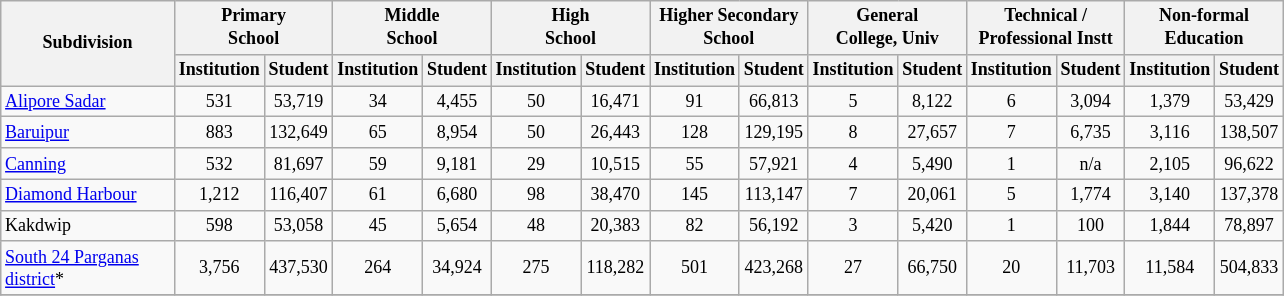<table class="wikitable" style="text-align:center;font-size: 9pt">
<tr>
<th width="110" rowspan="2">Subdivision</th>
<th colspan="2">Primary<br>School</th>
<th colspan="2">Middle<br>School</th>
<th colspan="2">High<br>School</th>
<th colspan="2">Higher Secondary<br>School</th>
<th colspan="2">General<br>College, Univ</th>
<th colspan="2">Technical /<br>Professional Instt</th>
<th colspan="2">Non-formal<br>Education</th>
</tr>
<tr>
<th width="30">Institution</th>
<th width="30">Student</th>
<th width="30">Institution</th>
<th width="30">Student</th>
<th width="30">Institution</th>
<th width="30">Student</th>
<th width="30">Institution</th>
<th width="30">Student</th>
<th width="30">Institution</th>
<th width="30">Student</th>
<th width="30">Institution</th>
<th width="30">Student</th>
<th width="30">Institution</th>
<th width="30">Student<br></th>
</tr>
<tr>
<td align=left><a href='#'>Alipore Sadar</a></td>
<td align="center">531</td>
<td align="center">53,719</td>
<td align="center">34</td>
<td align="center">4,455</td>
<td align="center">50</td>
<td align="center">16,471</td>
<td align="center">91</td>
<td align="center">66,813</td>
<td align="center">5</td>
<td align="center">8,122</td>
<td align="center">6</td>
<td align="center">3,094</td>
<td align="center">1,379</td>
<td align="center">53,429</td>
</tr>
<tr>
<td align=left><a href='#'>Baruipur</a></td>
<td align="center">883</td>
<td align="center">132,649</td>
<td align="center">65</td>
<td align="center">8,954</td>
<td align="center">50</td>
<td align="center">26,443</td>
<td align="center">128</td>
<td align="center">129,195</td>
<td align="center">8</td>
<td align="center">27,657</td>
<td align="center">7</td>
<td align="center">6,735</td>
<td align="center">3,116</td>
<td align="center">138,507</td>
</tr>
<tr>
<td align=left><a href='#'>Canning</a></td>
<td align="center">532</td>
<td align="center">81,697</td>
<td align="center">59</td>
<td align="center">9,181</td>
<td align="center">29</td>
<td align="center">10,515</td>
<td align="center">55</td>
<td align="center">57,921</td>
<td align="center">4</td>
<td align="center">5,490</td>
<td align="center">1</td>
<td align="center">n/a</td>
<td align="center">2,105</td>
<td align="center">96,622</td>
</tr>
<tr>
<td align=left><a href='#'>Diamond Harbour</a></td>
<td align="center">1,212</td>
<td align="center">116,407</td>
<td align="center">61</td>
<td align="center">6,680</td>
<td align="center">98</td>
<td align="center">38,470</td>
<td align="center">145</td>
<td align="center">113,147</td>
<td align="center">7</td>
<td align="center">20,061</td>
<td align="center">5</td>
<td align="center">1,774</td>
<td align="center">3,140</td>
<td align="center">137,378</td>
</tr>
<tr>
<td align=left>Kakdwip</td>
<td align="center">598</td>
<td align="center">53,058</td>
<td align="center">45</td>
<td align="center">5,654</td>
<td align="center">48</td>
<td align="center">20,383</td>
<td align="center">82</td>
<td align="center">56,192</td>
<td align="center">3</td>
<td align="center">5,420</td>
<td align="center">1</td>
<td align="center">100</td>
<td align="center">1,844</td>
<td align="center">78,897</td>
</tr>
<tr>
<td align=left><a href='#'>South 24 Parganas district</a>*</td>
<td align="center">3,756</td>
<td align="center">437,530</td>
<td align="center">264</td>
<td align="center">34,924</td>
<td align="center">275</td>
<td align="center">118,282</td>
<td align="center">501</td>
<td align="center">423,268</td>
<td align="center">27</td>
<td align="center">66,750</td>
<td align="center">20</td>
<td align="center">11,703</td>
<td align="center">11,584</td>
<td align="center">504,833</td>
</tr>
<tr>
</tr>
</table>
